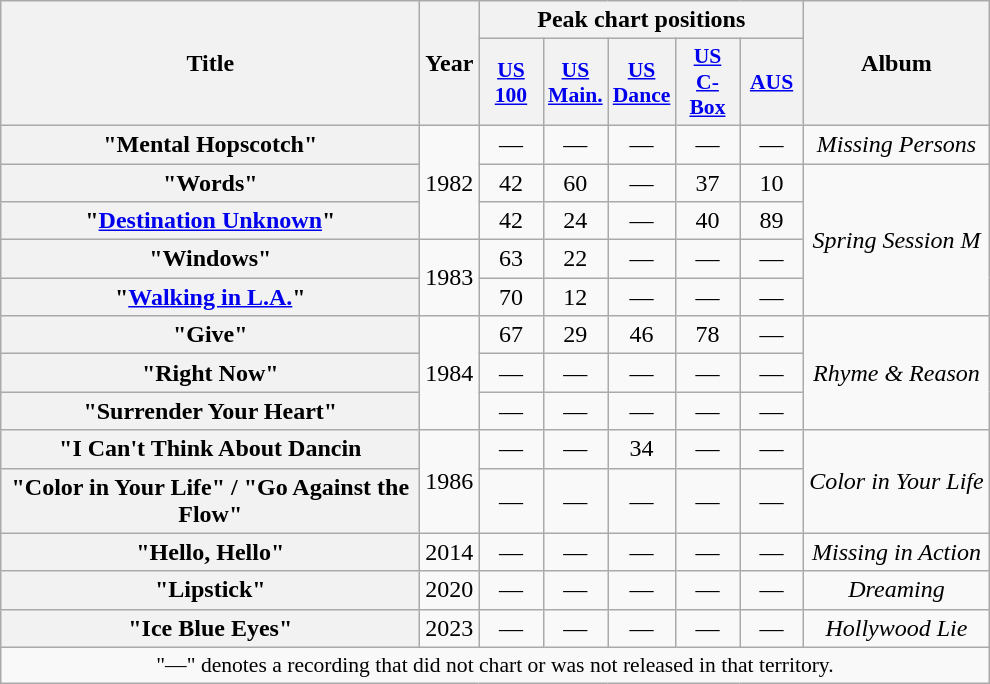<table class="wikitable plainrowheaders" style="text-align:center;">
<tr>
<th scope="col" rowspan="2" style="width:17em;">Title</th>
<th scope="col" rowspan="2">Year</th>
<th scope="col" colspan="5">Peak chart positions</th>
<th scope="col" rowspan="2">Album</th>
</tr>
<tr>
<th scope="col" style="width:2.5em;font-size:90%;"><a href='#'>US 100</a><br></th>
<th scope="col" style="width:2.5em;font-size:90%;"><a href='#'>US Main.</a><br></th>
<th scope="col" style="width:2.5em;font-size:90%;"><a href='#'>US Dance</a><br></th>
<th scope="col" style="width:2.5em;font-size:90%;"><a href='#'>US C-Box</a><br></th>
<th scope="col" style="width:2.5em;font-size:90%;"><a href='#'>AUS</a><br></th>
</tr>
<tr>
<th scope="row">"Mental Hopscotch"</th>
<td rowspan="3">1982</td>
<td>—</td>
<td>—</td>
<td>—</td>
<td>—</td>
<td>—</td>
<td><em>Missing Persons</em></td>
</tr>
<tr>
<th scope="row">"Words"</th>
<td>42</td>
<td>60</td>
<td>—</td>
<td>37</td>
<td>10</td>
<td rowspan="4"><em>Spring Session M</em></td>
</tr>
<tr>
<th scope="row">"<a href='#'>Destination Unknown</a>"</th>
<td>42</td>
<td>24</td>
<td>—</td>
<td>40</td>
<td>89</td>
</tr>
<tr>
<th scope="row">"Windows"</th>
<td rowspan="2">1983</td>
<td>63</td>
<td>22</td>
<td>—</td>
<td>—</td>
<td>—</td>
</tr>
<tr>
<th scope="row">"<a href='#'>Walking in L.A.</a>"</th>
<td>70</td>
<td>12</td>
<td>—</td>
<td>—</td>
<td>—</td>
</tr>
<tr>
<th scope="row">"Give"</th>
<td rowspan="3">1984</td>
<td>67</td>
<td>29</td>
<td>46</td>
<td>78</td>
<td>—</td>
<td rowspan="3"><em>Rhyme & Reason</em></td>
</tr>
<tr>
<th scope="row">"Right Now"</th>
<td>—</td>
<td>—</td>
<td>—</td>
<td>—</td>
<td>—</td>
</tr>
<tr>
<th scope="row">"Surrender Your Heart"</th>
<td>—</td>
<td>—</td>
<td>—</td>
<td>—</td>
<td>—</td>
</tr>
<tr>
<th scope="row">"I Can't Think About Dancin</th>
<td rowspan="2">1986</td>
<td>—</td>
<td>—</td>
<td>34</td>
<td>—</td>
<td>—</td>
<td rowspan="2"><em>Color in Your Life</em></td>
</tr>
<tr>
<th scope="row">"Color in Your Life" / "Go Against the Flow"</th>
<td>—</td>
<td>—</td>
<td>—</td>
<td>—</td>
<td>—</td>
</tr>
<tr>
<th scope="row">"Hello, Hello"<br></th>
<td>2014</td>
<td>—</td>
<td>—</td>
<td>—</td>
<td>—</td>
<td>—</td>
<td><em>Missing in Action</em></td>
</tr>
<tr>
<th scope="row">"Lipstick"<br></th>
<td>2020</td>
<td>—</td>
<td>—</td>
<td>—</td>
<td>—</td>
<td>—</td>
<td><em>Dreaming</em></td>
</tr>
<tr>
<th scope="row">"Ice Blue Eyes"</th>
<td>2023</td>
<td>—</td>
<td>—</td>
<td>—</td>
<td>—</td>
<td>—</td>
<td><em>Hollywood Lie</em></td>
</tr>
<tr>
<td colspan="8" style="font-size:90%">"—" denotes a recording that did not chart or was not released in that territory.</td>
</tr>
</table>
